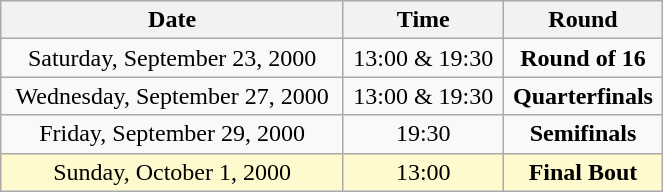<table class="wikitable" style=" text-align:center; font-size:100%;" width="35%">
<tr>
<th>Date</th>
<th>Time</th>
<th>Round</th>
</tr>
<tr>
<td>Saturday, September 23, 2000</td>
<td>13:00 & 19:30</td>
<td><strong>Round of 16</strong></td>
</tr>
<tr>
<td>Wednesday, September 27, 2000</td>
<td>13:00 & 19:30</td>
<td><strong>Quarterfinals</strong></td>
</tr>
<tr>
<td>Friday, September 29, 2000</td>
<td>19:30</td>
<td><strong>Semifinals</strong></td>
</tr>
<tr>
<td style=background:lemonchiffon>Sunday, October 1, 2000</td>
<td style=background:lemonchiffon>13:00</td>
<td style=background:lemonchiffon><strong>Final Bout</strong></td>
</tr>
</table>
